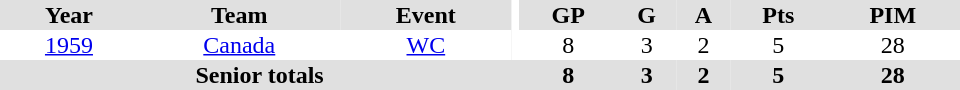<table border="0" cellpadding="1" cellspacing="0" ID="Table3" style="text-align:center; width:40em">
<tr bgcolor="#e0e0e0">
<th>Year</th>
<th>Team</th>
<th>Event</th>
<th rowspan="102" bgcolor="#ffffff"></th>
<th>GP</th>
<th>G</th>
<th>A</th>
<th>Pts</th>
<th>PIM</th>
</tr>
<tr>
<td><a href='#'>1959</a></td>
<td><a href='#'>Canada</a></td>
<td><a href='#'>WC</a></td>
<td>8</td>
<td>3</td>
<td>2</td>
<td>5</td>
<td>28</td>
</tr>
<tr bgcolor="#e0e0e0">
<th colspan="4">Senior totals</th>
<th>8</th>
<th>3</th>
<th>2</th>
<th>5</th>
<th>28</th>
</tr>
</table>
